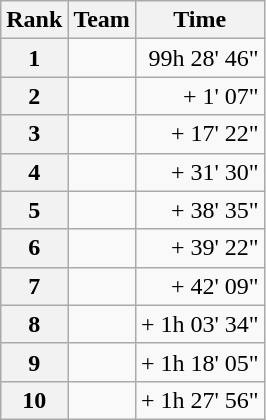<table class="wikitable">
<tr>
<th scope="col">Rank</th>
<th scope="col">Team</th>
<th scope="col">Time</th>
</tr>
<tr>
<th scope="row">1</th>
<td> </td>
<td align="right">99h 28' 46"</td>
</tr>
<tr>
<th scope="row">2</th>
<td> </td>
<td align="right">+ 1' 07"</td>
</tr>
<tr>
<th scope="row">3</th>
<td> </td>
<td align="right">+ 17' 22"</td>
</tr>
<tr>
<th scope="row">4</th>
<td> </td>
<td align="right">+ 31' 30"</td>
</tr>
<tr>
<th scope="row">5</th>
<td> </td>
<td align="right">+ 38' 35"</td>
</tr>
<tr>
<th scope="row">6</th>
<td> </td>
<td align="right">+ 39' 22"</td>
</tr>
<tr>
<th scope="row">7</th>
<td> </td>
<td align="right">+ 42' 09"</td>
</tr>
<tr>
<th scope="row">8</th>
<td> </td>
<td align="right">+ 1h 03' 34"</td>
</tr>
<tr>
<th scope="row">9</th>
<td> </td>
<td align="right">+ 1h 18' 05"</td>
</tr>
<tr>
<th scope="row">10</th>
<td> </td>
<td align="right">+ 1h 27' 56"</td>
</tr>
</table>
